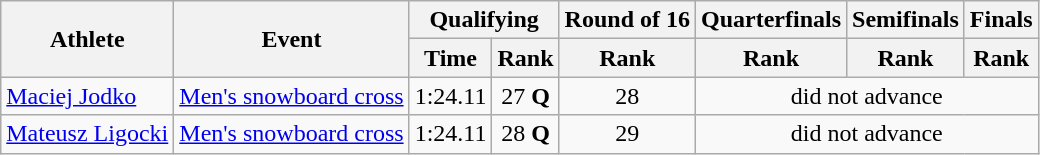<table class="wikitable">
<tr>
<th rowspan="2">Athlete</th>
<th rowspan="2">Event</th>
<th colspan="2">Qualifying</th>
<th>Round of 16</th>
<th>Quarterfinals</th>
<th>Semifinals</th>
<th>Finals</th>
</tr>
<tr>
<th>Time</th>
<th>Rank</th>
<th>Rank</th>
<th>Rank</th>
<th>Rank</th>
<th>Rank</th>
</tr>
<tr>
<td><a href='#'>Maciej Jodko</a></td>
<td><a href='#'>Men's snowboard cross</a></td>
<td align="center">1:24.11</td>
<td align="center">27 <strong>Q</strong></td>
<td align="center">28</td>
<td align="center" colspan=3>did not advance</td>
</tr>
<tr>
<td><a href='#'>Mateusz Ligocki</a></td>
<td><a href='#'>Men's snowboard cross</a></td>
<td align="center">1:24.11</td>
<td align="center">28 <strong>Q</strong></td>
<td align="center">29</td>
<td align="center" colspan=3>did not advance</td>
</tr>
</table>
